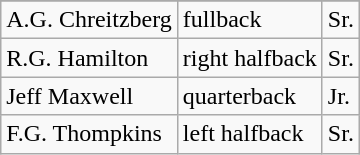<table class="wikitable">
<tr>
</tr>
<tr>
<td>A.G. Chreitzberg</td>
<td>fullback</td>
<td>Sr.</td>
</tr>
<tr>
<td>R.G. Hamilton</td>
<td>right halfback</td>
<td>Sr.</td>
</tr>
<tr>
<td>Jeff Maxwell</td>
<td>quarterback</td>
<td>Jr.</td>
</tr>
<tr>
<td>F.G. Thompkins</td>
<td>left halfback</td>
<td>Sr.</td>
</tr>
</table>
